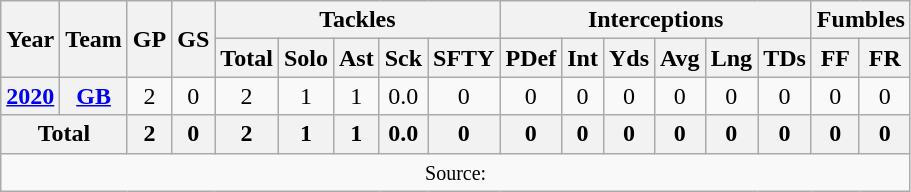<table class="wikitable" style="text-align: center;">
<tr>
<th rowspan=2>Year</th>
<th rowspan=2>Team</th>
<th rowspan=2>GP</th>
<th rowspan=2>GS</th>
<th colspan=5>Tackles</th>
<th colspan=6>Interceptions</th>
<th colspan=2>Fumbles</th>
</tr>
<tr>
<th>Total</th>
<th>Solo</th>
<th>Ast</th>
<th>Sck</th>
<th>SFTY</th>
<th>PDef</th>
<th>Int</th>
<th>Yds</th>
<th>Avg</th>
<th>Lng</th>
<th>TDs</th>
<th>FF</th>
<th>FR</th>
</tr>
<tr>
<th><a href='#'>2020</a></th>
<th><a href='#'>GB</a></th>
<td>2</td>
<td>0</td>
<td>2</td>
<td>1</td>
<td>1</td>
<td>0.0</td>
<td>0</td>
<td>0</td>
<td>0</td>
<td>0</td>
<td>0</td>
<td>0</td>
<td>0</td>
<td>0</td>
<td>0</td>
</tr>
<tr>
<th colspan="2">Total</th>
<th>2</th>
<th>0</th>
<th>2</th>
<th>1</th>
<th>1</th>
<th>0.0</th>
<th>0</th>
<th>0</th>
<th>0</th>
<th>0</th>
<th>0</th>
<th>0</th>
<th>0</th>
<th>0</th>
<th>0</th>
</tr>
<tr>
<td colspan="17"><small>Source: </small></td>
</tr>
</table>
